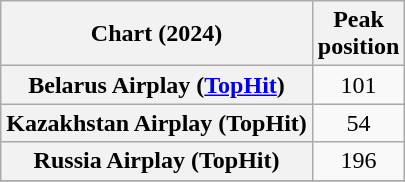<table class="wikitable sortable plainrowheaders" style="text-align:center">
<tr>
<th scope="col">Chart (2024)</th>
<th scope="col">Peak<br>position</th>
</tr>
<tr>
<th scope="row">Belarus Airplay (<a href='#'>TopHit</a>)</th>
<td>101</td>
</tr>
<tr>
<th scope="row">Kazakhstan Airplay (TopHit)</th>
<td>54</td>
</tr>
<tr>
<th scope="row">Russia Airplay (TopHit)</th>
<td>196</td>
</tr>
<tr>
</tr>
</table>
